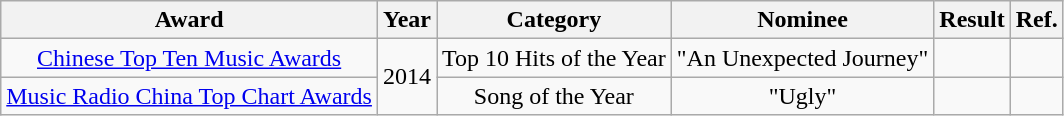<table class="wikitable sortable plainrowheaders" style="text-align:center;">
<tr>
<th scope="col">Award</th>
<th scope="col">Year</th>
<th scope="col">Category</th>
<th scope="col">Nominee</th>
<th scope="col">Result</th>
<th class="unsortable">Ref.</th>
</tr>
<tr>
<td><a href='#'>Chinese Top Ten Music Awards</a></td>
<td rowspan="2">2014</td>
<td>Top 10 Hits of the Year</td>
<td>"An Unexpected Journey"</td>
<td></td>
<td></td>
</tr>
<tr>
<td><a href='#'>Music Radio China Top Chart Awards</a></td>
<td>Song of the Year</td>
<td>"Ugly"</td>
<td></td>
<td></td>
</tr>
</table>
